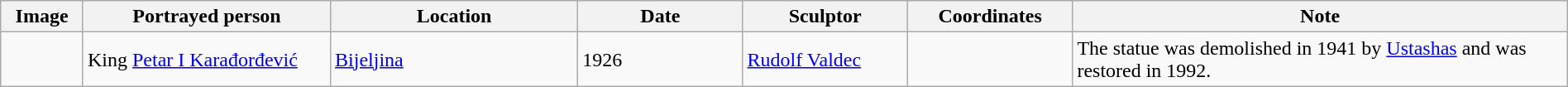<table class="wikitable sortable"  style="width:100%;">
<tr>
<th width="5%" align="left" class="unsortable">Image</th>
<th width="15%" align="left">Portrayed person</th>
<th width="15%" align="left">Location</th>
<th width="10%" align="left">Date</th>
<th width="10%" align="left">Sculptor</th>
<th width="10%" align="left">Coordinates</th>
<th width="30%" align="left">Note</th>
</tr>
<tr>
<td></td>
<td>King <a href='#'>Petar I Karađorđević</a></td>
<td><a href='#'>Bijeljina</a></td>
<td>1926</td>
<td><a href='#'>Rudolf Valdec</a></td>
<td></td>
<td>The statue was demolished in 1941 by <a href='#'>Ustashas</a> and was restored in 1992.</td>
</tr>
</table>
